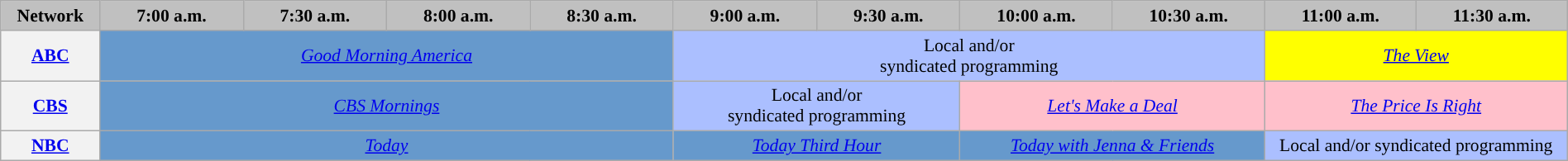<table class="wikitable" style="width:100%;margin-right:0;font-size:90%;text-align:center">
<tr>
<th colspan="2" style="background:#C0C0C0; width:1.5%; text-align:center;">Network</th>
<th width="4%" style="background:#C0C0C0; text-align:center;">7:00 a.m.</th>
<th width="4%" style="background:#C0C0C0; text-align:center;">7:30 a.m.</th>
<th width="4%" style="background:#C0C0C0; text-align:center;">8:00 a.m.</th>
<th width="4%" style="background:#C0C0C0; text-align:center;">8:30 a.m.</th>
<th width="4%" style="background:#C0C0C0; text-align:center;">9:00 a.m.</th>
<th width="4%" style="background:#C0C0C0; text-align:center;">9:30 a.m.</th>
<th width="4%" style="background:#C0C0C0; text-align:center;">10:00 a.m.</th>
<th width="4%" style="background:#C0C0C0; text-align:center;">10:30 a.m.</th>
<th width="4%" style="background:#C0C0C0; text-align:center;">11:00 a.m.</th>
<th width="4%" style="background:#C0C0C0; text-align:center;">11:30 a.m.</th>
</tr>
<tr>
<th colspan="2"><a href='#'>ABC</a></th>
<td colspan="4" style="background: #6699CC;"><em><a href='#'>Good Morning America</a></em></td>
<td colspan="4" style="background:#abbfff;">Local and/or<br>syndicated programming</td>
<td colspan="2" style="background:#ffff00;"><em><a href='#'>The View</a></em></td>
</tr>
<tr>
<th colspan="2"><a href='#'>CBS</a></th>
<td colspan="4" style="background: #6699CC;"><em><a href='#'>CBS Mornings</a></em></td>
<td colspan="2" style="background:#abbfff;">Local and/or<br>syndicated programming</td>
<td colspan="2" style="background:#ffc0cb;"><em><a href='#'>Let's Make a Deal</a></em></td>
<td colspan="2" style="background:#ffc0cb;"><em><a href='#'>The Price Is Right</a></em></td>
</tr>
<tr>
<th colspan="2"><a href='#'>NBC</a></th>
<td colspan="4" style="background: #6699CC;"><em><a href='#'>Today</a></em></td>
<td colspan="2" style="background: #6699CC;"><em><a href='#'>Today Third Hour</a></em></td>
<td colspan="2" style="background: #6699CC;"><em><a href='#'>Today with Jenna & Friends</a></em></td>
<td colspan="2" style="background:#abbfff;">Local and/or syndicated programming</td>
</tr>
</table>
